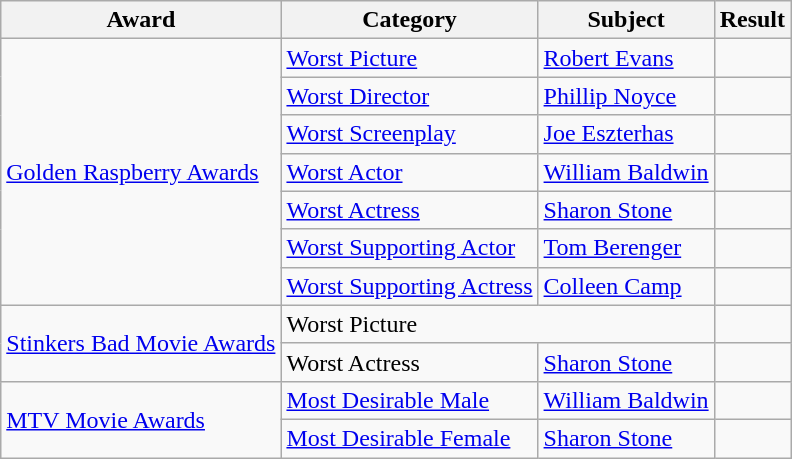<table class="wikitable">
<tr>
<th>Award</th>
<th>Category</th>
<th>Subject</th>
<th>Result</th>
</tr>
<tr>
<td rowspan=7><a href='#'>Golden Raspberry Awards</a></td>
<td><a href='#'>Worst Picture</a></td>
<td><a href='#'>Robert Evans</a></td>
<td></td>
</tr>
<tr>
<td><a href='#'>Worst Director</a></td>
<td><a href='#'>Phillip Noyce</a></td>
<td></td>
</tr>
<tr>
<td><a href='#'>Worst Screenplay</a></td>
<td><a href='#'>Joe Eszterhas</a></td>
<td></td>
</tr>
<tr>
<td><a href='#'>Worst Actor</a></td>
<td><a href='#'>William Baldwin</a></td>
<td></td>
</tr>
<tr>
<td><a href='#'>Worst Actress</a></td>
<td><a href='#'>Sharon Stone</a></td>
<td></td>
</tr>
<tr>
<td><a href='#'>Worst Supporting Actor</a></td>
<td><a href='#'>Tom Berenger</a></td>
<td></td>
</tr>
<tr>
<td><a href='#'>Worst Supporting Actress</a></td>
<td><a href='#'>Colleen Camp</a></td>
<td></td>
</tr>
<tr>
<td rowspan=2><a href='#'>Stinkers Bad Movie Awards</a></td>
<td colspan=2>Worst Picture</td>
<td></td>
</tr>
<tr>
<td>Worst Actress</td>
<td><a href='#'>Sharon Stone</a></td>
<td></td>
</tr>
<tr>
<td rowspan=2><a href='#'>MTV Movie Awards</a></td>
<td><a href='#'>Most Desirable Male</a></td>
<td><a href='#'>William Baldwin</a></td>
<td></td>
</tr>
<tr>
<td><a href='#'>Most Desirable Female</a></td>
<td><a href='#'>Sharon Stone</a></td>
<td></td>
</tr>
</table>
